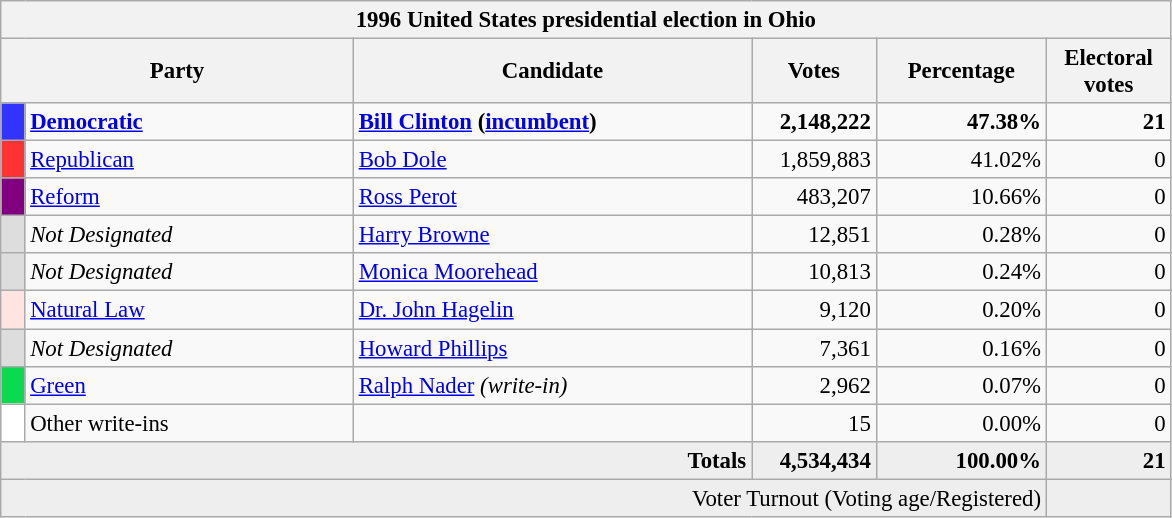<table class="wikitable" style="font-size: 95%;">
<tr>
<th colspan="7">1996 United States presidential election in Ohio</th>
</tr>
<tr>
<th colspan="2" style="width: 15em">Party</th>
<th style="width: 17em">Candidate</th>
<th style="width: 5em">Votes</th>
<th style="width: 7em">Percentage</th>
<th style="width: 5em">Electoral votes</th>
</tr>
<tr>
<th style="background-color:#3333FF; width: 3px"></th>
<td style="width: 130px"><strong><a href='#'>Democratic</a></strong></td>
<td><strong><a href='#'>Bill Clinton</a> (<a href='#'>incumbent</a>)</strong></td>
<td align="right"><strong>2,148,222</strong></td>
<td align="right"><strong>47.38%</strong></td>
<td align="right"><strong>21</strong></td>
</tr>
<tr>
<th style="background-color:#FF3333; width: 3px"></th>
<td style="width: 130px"><a href='#'>Republican</a></td>
<td><a href='#'>Bob Dole</a></td>
<td align="right">1,859,883</td>
<td align="right">41.02%</td>
<td align="right">0</td>
</tr>
<tr>
<th style="background-color:#800080; width: 3px"></th>
<td style="width: 130px"><a href='#'>Reform</a></td>
<td><a href='#'>Ross Perot</a></td>
<td align="right">483,207</td>
<td align="right">10.66%</td>
<td align="right">0</td>
</tr>
<tr>
<th style="background-color:#DDDDDD; width: 3px"></th>
<td style="width: 130px"><em>Not Designated</em></td>
<td><a href='#'>Harry Browne</a></td>
<td align="right">12,851</td>
<td align="right">0.28%</td>
<td align="right">0</td>
</tr>
<tr>
<th style="background-color:#DDDDDD; width: 3px"></th>
<td style="width: 130px"><em>Not Designated</em></td>
<td><a href='#'>Monica Moorehead</a></td>
<td align="right">10,813</td>
<td align="right">0.24%</td>
<td align="right">0</td>
</tr>
<tr>
<th style="background-color:#ffe4e1; width: 3px"></th>
<td style="width: 130px"><a href='#'>Natural Law</a></td>
<td><a href='#'>Dr. John Hagelin</a></td>
<td align="right">9,120</td>
<td align="right">0.20%</td>
<td align="right">0</td>
</tr>
<tr>
<th style="background-color:#DDDDDD; width: 3px"></th>
<td style="width: 130px"><em>Not Designated</em></td>
<td><a href='#'>Howard Phillips</a></td>
<td align="right">7,361</td>
<td align="right">0.16%</td>
<td align="right">0</td>
</tr>
<tr>
<th style="background-color:#0BDA51; width: 3px"></th>
<td style="width: 130px"><a href='#'>Green</a></td>
<td><a href='#'>Ralph Nader</a> <em>(write-in)</em></td>
<td align="right">2,962</td>
<td align="right">0.07%</td>
<td align="right">0</td>
</tr>
<tr>
<th style="background-color:white; width: 3px"></th>
<td style="width: 130px">Other write-ins</td>
<td></td>
<td align="right">15</td>
<td align="right">0.00%</td>
<td align="right">0</td>
</tr>
<tr bgcolor="#EEEEEE">
<td colspan="3" align="right"><strong>Totals</strong></td>
<td align="right"><strong>4,534,434</strong></td>
<td align="right"><strong>100.00%</strong></td>
<td align="right"><strong>21</strong></td>
</tr>
<tr bgcolor="#EEEEEE">
<td colspan="5" align="right">Voter Turnout (Voting age/Registered)</td>
<td colspan="1" align="right"></td>
</tr>
</table>
